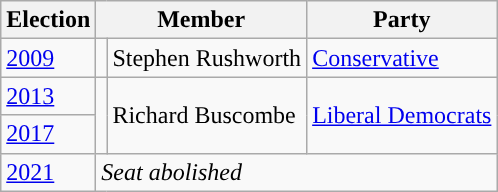<table class="wikitable">
<tr>
<th>Election</th>
<th colspan="2">Member</th>
<th>Party</th>
</tr>
<tr>
<td><a href='#'>2009</a></td>
<td rowspan="1" style="background-color: "></td>
<td rowspan="1">Stephen Rushworth</td>
<td rowspan="1"><a href='#'>Conservative</a></td>
</tr>
<tr>
<td><a href='#'>2013</a></td>
<td rowspan="2" style="background-color: "></td>
<td rowspan="2">Richard Buscombe</td>
<td rowspan="2"><a href='#'>Liberal Democrats</a></td>
</tr>
<tr>
<td><a href='#'>2017</a></td>
</tr>
<tr>
<td><a href='#'>2021</a></td>
<td colspan="3"><em>Seat abolished</em></td>
</tr>
</table>
